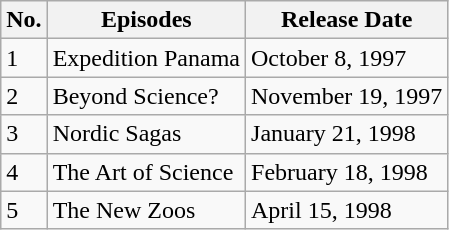<table class="wikitable">
<tr>
<th>No.</th>
<th>Episodes</th>
<th>Release Date</th>
</tr>
<tr>
<td>1</td>
<td>Expedition Panama</td>
<td>October 8, 1997</td>
</tr>
<tr>
<td>2</td>
<td>Beyond Science?</td>
<td>November 19, 1997</td>
</tr>
<tr>
<td>3</td>
<td>Nordic Sagas</td>
<td>January 21, 1998</td>
</tr>
<tr>
<td>4</td>
<td>The Art of Science</td>
<td>February 18, 1998</td>
</tr>
<tr>
<td>5</td>
<td>The New Zoos</td>
<td>April 15, 1998</td>
</tr>
</table>
